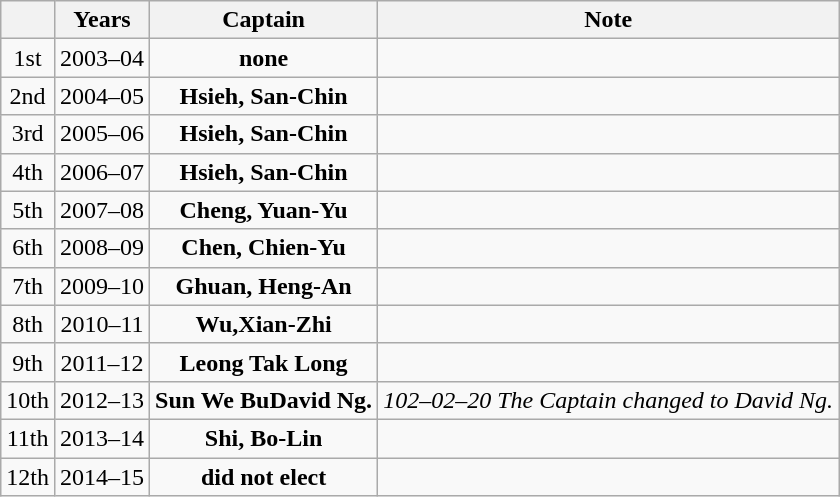<table class="wikitable" style="text-align: center;">
<tr>
<th></th>
<th>Years</th>
<th>Captain</th>
<th>Note</th>
</tr>
<tr>
<td>1st</td>
<td>2003–04</td>
<td><strong>none</strong></td>
<td></td>
</tr>
<tr>
<td>2nd</td>
<td>2004–05</td>
<td><strong>Hsieh, San-Chin</strong></td>
<td></td>
</tr>
<tr>
<td>3rd</td>
<td>2005–06</td>
<td><strong>Hsieh, San-Chin</strong></td>
<td></td>
</tr>
<tr>
<td>4th</td>
<td>2006–07</td>
<td><strong>Hsieh, San-Chin</strong></td>
<td></td>
</tr>
<tr>
<td>5th</td>
<td>2007–08</td>
<td><strong>Cheng, Yuan-Yu</strong></td>
<td></td>
</tr>
<tr>
<td>6th</td>
<td>2008–09</td>
<td><strong>Chen, Chien-Yu</strong></td>
<td></td>
</tr>
<tr>
<td>7th</td>
<td>2009–10</td>
<td><strong>Ghuan, Heng-An</strong></td>
<td></td>
</tr>
<tr>
<td>8th</td>
<td>2010–11</td>
<td><strong>Wu,Xian-Zhi</strong></td>
<td></td>
</tr>
<tr>
<td>9th</td>
<td>2011–12</td>
<td><strong>Leong Tak Long</strong></td>
<td></td>
</tr>
<tr>
<td>10th</td>
<td>2012–13</td>
<td><strong>Sun We Bu</strong><strong>David Ng.</strong></td>
<td><em>102–02–20 The Captain changed to David Ng.</em></td>
</tr>
<tr>
<td>11th</td>
<td>2013–14</td>
<td><strong>Shi, Bo-Lin</strong></td>
<td></td>
</tr>
<tr>
<td>12th</td>
<td>2014–15</td>
<td><strong>did not elect</strong></td>
<td></td>
</tr>
</table>
